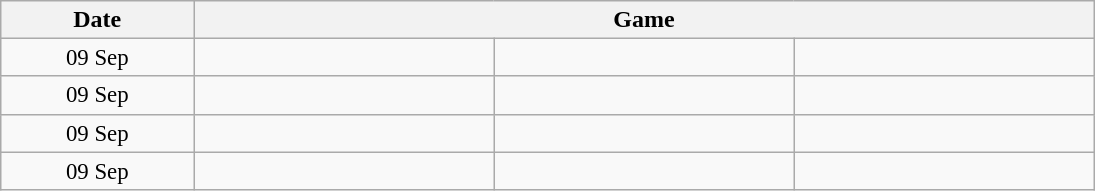<table width=730 class="wikitable">
<tr>
<th width=15%>Date</th>
<th width=70% colspan=3>Game</th>
</tr>
<tr style=font-size:95%>
<td align=center>09 Sep</td>
<td align=center><strong></strong></td>
<td></td>
<td></td>
</tr>
<tr style=font-size:95%>
<td align=center>09 Sep</td>
<td align=center><strong></strong></td>
<td></td>
<td></td>
</tr>
<tr style=font-size:95%>
<td align=center>09 Sep</td>
<td align=center><strong></strong></td>
<td></td>
<td></td>
</tr>
<tr style=font-size:95%>
<td align=center>09 Sep</td>
<td align=center><strong></strong></td>
<td></td>
<td></td>
</tr>
</table>
